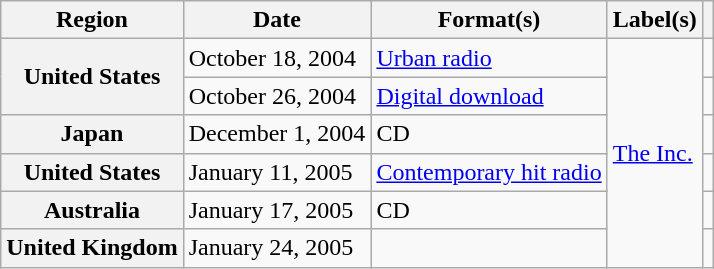<table class="wikitable plainrowheaders">
<tr>
<th scope="col">Region</th>
<th scope="col">Date</th>
<th scope="col">Format(s)</th>
<th scope="col">Label(s)</th>
<th scope="col"></th>
</tr>
<tr>
<th scope="row" rowspan="2">United States</th>
<td>October 18, 2004</td>
<td><a href='#'>Urban radio</a></td>
<td rowspan="6"><a href='#'>The Inc.</a></td>
<td></td>
</tr>
<tr>
<td>October 26, 2004</td>
<td><a href='#'>Digital download</a></td>
<td></td>
</tr>
<tr>
<th scope="row">Japan</th>
<td>December 1, 2004</td>
<td>CD</td>
<td></td>
</tr>
<tr>
<th scope="row">United States</th>
<td>January 11, 2005</td>
<td><a href='#'>Contemporary hit radio</a></td>
<td></td>
</tr>
<tr>
<th scope="row">Australia</th>
<td>January 17, 2005</td>
<td>CD</td>
<td></td>
</tr>
<tr>
<th scope="row">United Kingdom</th>
<td>January 24, 2005</td>
<td></td>
<td></td>
</tr>
</table>
